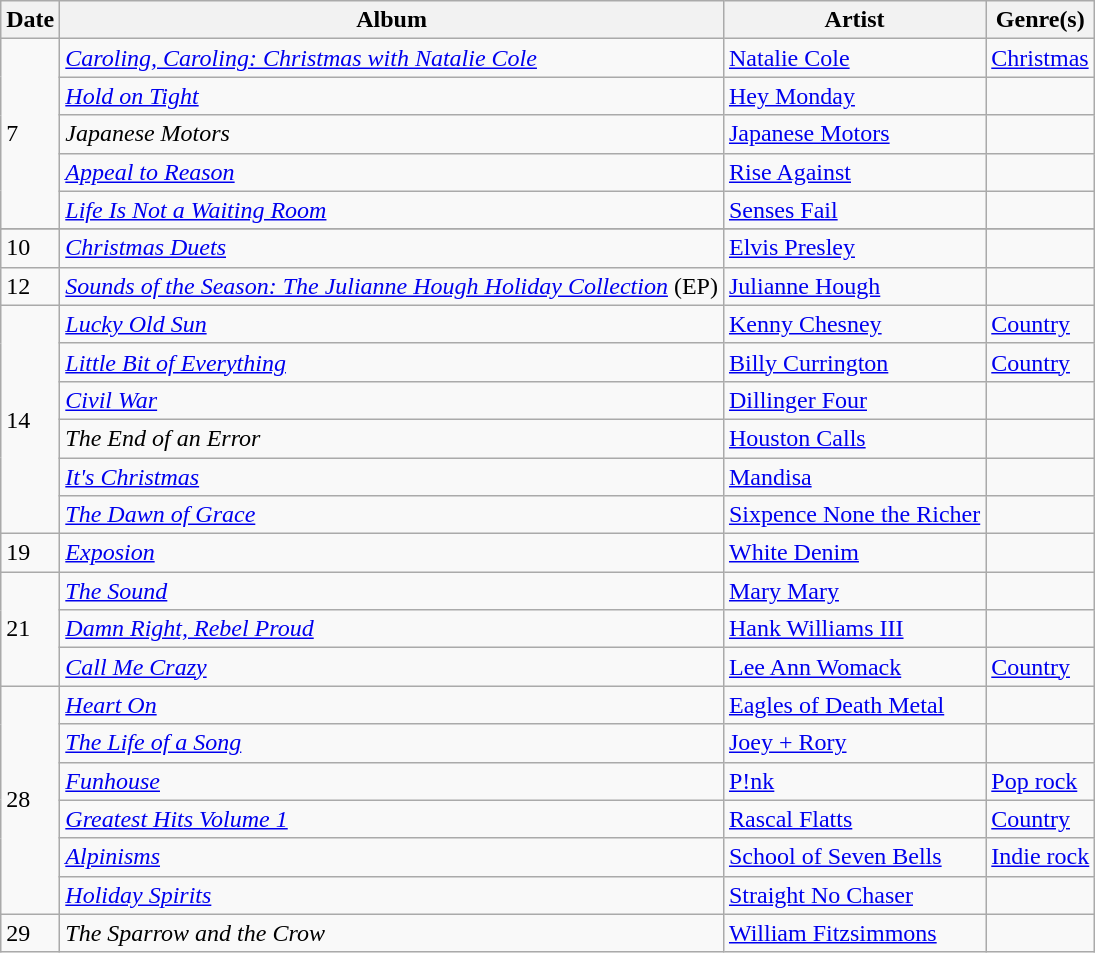<table class="wikitable">
<tr>
<th>Date</th>
<th>Album</th>
<th>Artist</th>
<th>Genre(s)</th>
</tr>
<tr>
<td rowspan="5">7</td>
<td><em><a href='#'>Caroling, Caroling: Christmas with Natalie Cole</a></em></td>
<td><a href='#'>Natalie Cole</a></td>
<td><a href='#'>Christmas</a></td>
</tr>
<tr>
<td><em><a href='#'>Hold on Tight</a></em></td>
<td><a href='#'>Hey Monday</a></td>
<td></td>
</tr>
<tr>
<td><em>Japanese Motors</em></td>
<td><a href='#'>Japanese Motors</a></td>
<td></td>
</tr>
<tr>
<td><em><a href='#'>Appeal to Reason</a></em></td>
<td><a href='#'>Rise Against</a></td>
<td></td>
</tr>
<tr>
<td><em><a href='#'>Life Is Not a Waiting Room</a></em></td>
<td><a href='#'>Senses Fail</a></td>
<td></td>
</tr>
<tr>
</tr>
<tr>
<td>10</td>
<td><em><a href='#'>Christmas Duets</a></em></td>
<td><a href='#'>Elvis Presley</a></td>
<td></td>
</tr>
<tr>
<td>12</td>
<td><em><a href='#'>Sounds of the Season: The Julianne Hough Holiday Collection</a></em> (EP)</td>
<td><a href='#'>Julianne Hough</a></td>
<td></td>
</tr>
<tr>
<td rowspan="6">14</td>
<td><em><a href='#'>Lucky Old Sun</a></em></td>
<td><a href='#'>Kenny Chesney</a></td>
<td><a href='#'>Country</a></td>
</tr>
<tr>
<td><em><a href='#'>Little Bit of Everything</a></em></td>
<td><a href='#'>Billy Currington</a></td>
<td><a href='#'>Country</a></td>
</tr>
<tr>
<td><em><a href='#'>Civil War</a></em></td>
<td><a href='#'>Dillinger Four</a></td>
<td></td>
</tr>
<tr>
<td><em>The End of an Error</em></td>
<td><a href='#'>Houston Calls</a></td>
<td></td>
</tr>
<tr>
<td><em><a href='#'>It's Christmas</a></em></td>
<td><a href='#'>Mandisa</a></td>
<td></td>
</tr>
<tr>
<td><em><a href='#'>The Dawn of Grace</a></em></td>
<td><a href='#'>Sixpence None the Richer</a></td>
<td></td>
</tr>
<tr>
<td>19</td>
<td><em><a href='#'>Exposion</a></em></td>
<td><a href='#'>White Denim</a></td>
<td></td>
</tr>
<tr>
<td rowspan="3">21</td>
<td><em><a href='#'>The Sound</a></em></td>
<td><a href='#'>Mary Mary</a></td>
<td></td>
</tr>
<tr>
<td><em><a href='#'>Damn Right, Rebel Proud</a></em></td>
<td><a href='#'>Hank Williams III</a></td>
<td></td>
</tr>
<tr>
<td><em><a href='#'>Call Me Crazy</a></em></td>
<td><a href='#'>Lee Ann Womack</a></td>
<td><a href='#'>Country</a></td>
</tr>
<tr>
<td rowspan="6">28</td>
<td><em><a href='#'>Heart On</a></em></td>
<td><a href='#'>Eagles of Death Metal</a></td>
<td></td>
</tr>
<tr>
<td><em><a href='#'>The Life of a Song</a></em></td>
<td><a href='#'>Joey + Rory</a></td>
<td></td>
</tr>
<tr>
<td><em><a href='#'>Funhouse</a></em></td>
<td><a href='#'>P!nk</a></td>
<td><a href='#'>Pop rock</a></td>
</tr>
<tr>
<td><em><a href='#'>Greatest Hits Volume 1</a></em></td>
<td><a href='#'>Rascal Flatts</a></td>
<td><a href='#'>Country</a></td>
</tr>
<tr>
<td><em><a href='#'>Alpinisms</a></em></td>
<td><a href='#'>School of Seven Bells</a></td>
<td><a href='#'>Indie rock</a></td>
</tr>
<tr>
<td><em><a href='#'>Holiday Spirits</a></em></td>
<td><a href='#'>Straight No Chaser</a></td>
<td></td>
</tr>
<tr>
<td>29</td>
<td><em>The Sparrow and the Crow</em></td>
<td><a href='#'>William Fitzsimmons</a></td>
<td></td>
</tr>
</table>
